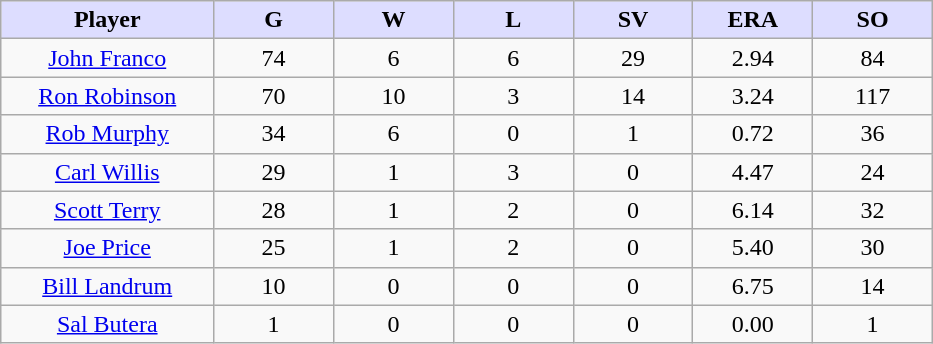<table class="wikitable sortable">
<tr>
<th style="background:#ddf; width:16%;">Player</th>
<th style="background:#ddf; width:9%;">G</th>
<th style="background:#ddf; width:9%;">W</th>
<th style="background:#ddf; width:9%;">L</th>
<th style="background:#ddf; width:9%;">SV</th>
<th style="background:#ddf; width:9%;">ERA</th>
<th style="background:#ddf; width:9%;">SO</th>
</tr>
<tr align="center">
<td><a href='#'>John Franco</a></td>
<td>74</td>
<td>6</td>
<td>6</td>
<td>29</td>
<td>2.94</td>
<td>84</td>
</tr>
<tr align="center">
<td><a href='#'>Ron Robinson</a></td>
<td>70</td>
<td>10</td>
<td>3</td>
<td>14</td>
<td>3.24</td>
<td>117</td>
</tr>
<tr align="center">
<td><a href='#'>Rob Murphy</a></td>
<td>34</td>
<td>6</td>
<td>0</td>
<td>1</td>
<td>0.72</td>
<td>36</td>
</tr>
<tr align="center">
<td><a href='#'>Carl Willis</a></td>
<td>29</td>
<td>1</td>
<td>3</td>
<td>0</td>
<td>4.47</td>
<td>24</td>
</tr>
<tr align="center">
<td><a href='#'>Scott Terry</a></td>
<td>28</td>
<td>1</td>
<td>2</td>
<td>0</td>
<td>6.14</td>
<td>32</td>
</tr>
<tr align="center">
<td><a href='#'>Joe Price</a></td>
<td>25</td>
<td>1</td>
<td>2</td>
<td>0</td>
<td>5.40</td>
<td>30</td>
</tr>
<tr align="center">
<td><a href='#'>Bill Landrum</a></td>
<td>10</td>
<td>0</td>
<td>0</td>
<td>0</td>
<td>6.75</td>
<td>14</td>
</tr>
<tr align="center">
<td><a href='#'>Sal Butera</a></td>
<td>1</td>
<td>0</td>
<td>0</td>
<td>0</td>
<td>0.00</td>
<td>1</td>
</tr>
</table>
